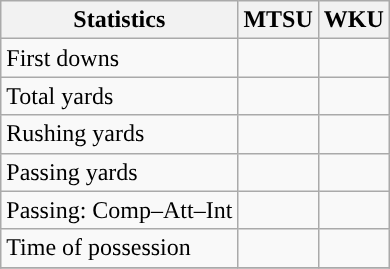<table class="wikitable" style="float: left;">
<tr>
<th>Statistics</th>
<th>MTSU</th>
<th>WKU</th>
</tr>
<tr>
<td>First downs</td>
<td></td>
<td></td>
</tr>
<tr>
<td>Total yards</td>
<td></td>
<td></td>
</tr>
<tr>
<td>Rushing yards</td>
<td></td>
<td></td>
</tr>
<tr>
<td>Passing yards</td>
<td></td>
<td></td>
</tr>
<tr>
<td>Passing: Comp–Att–Int</td>
<td></td>
<td></td>
</tr>
<tr>
<td>Time of possession</td>
<td></td>
<td></td>
</tr>
<tr>
</tr>
</table>
